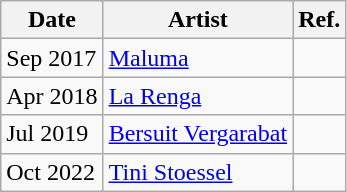<table class = "wikitable">
<tr>
<th>Date</th>
<th>Artist</th>
<th>Ref.</th>
</tr>
<tr>
<td>Sep 2017</td>
<td><a href='#'>Maluma</a></td>
<td></td>
</tr>
<tr>
<td>Apr 2018</td>
<td><a href='#'>La Renga</a></td>
<td></td>
</tr>
<tr>
<td>Jul 2019</td>
<td><a href='#'>Bersuit Vergarabat</a></td>
<td></td>
</tr>
<tr>
<td>Oct 2022</td>
<td><a href='#'>Tini Stoessel</a></td>
<td></td>
</tr>
</table>
